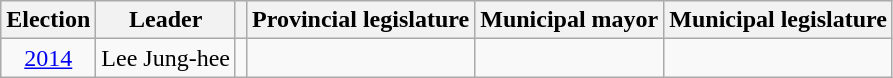<table class="wikitable" style="text-align:center">
<tr>
<th>Election</th>
<th>Leader</th>
<th></th>
<th>Provincial legislature</th>
<th>Municipal mayor</th>
<th>Municipal legislature</th>
</tr>
<tr>
<td><a href='#'>2014</a></td>
<td>Lee Jung-hee</td>
<td></td>
<td></td>
<td></td>
<td></td>
</tr>
</table>
